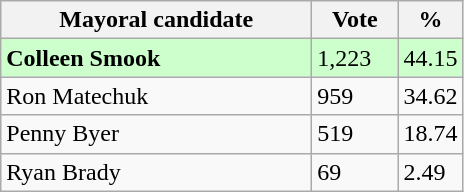<table class="wikitable sortable">
<tr>
<th width="200px">Mayoral candidate</th>
<th width="50px">Vote</th>
<th width="30px">%</th>
</tr>
<tr style="text-align:left; background:#cfc;">
<td><strong>Colleen Smook</strong></td>
<td>1,223</td>
<td>44.15</td>
</tr>
<tr>
<td>Ron Matechuk</td>
<td>959</td>
<td>34.62</td>
</tr>
<tr>
<td>Penny Byer</td>
<td>519</td>
<td>18.74</td>
</tr>
<tr>
<td>Ryan Brady</td>
<td>69</td>
<td>2.49</td>
</tr>
</table>
